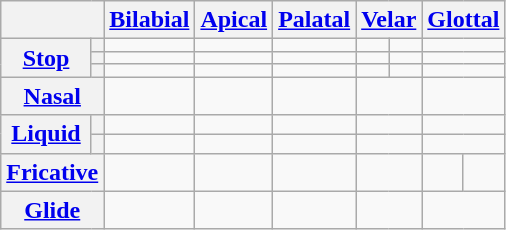<table class="wikitable" style="text-align:center;">
<tr>
<th colspan="2"></th>
<th><a href='#'>Bilabial</a></th>
<th><a href='#'>Apical</a></th>
<th><a href='#'>Palatal</a></th>
<th colspan="2"><a href='#'>Velar</a></th>
<th colspan="2"><a href='#'>Glottal</a></th>
</tr>
<tr>
<th rowspan="3"><a href='#'>Stop</a></th>
<th></th>
<td></td>
<td></td>
<td></td>
<td></td>
<td></td>
<td colspan="2"></td>
</tr>
<tr>
<th></th>
<td></td>
<td></td>
<td></td>
<td></td>
<td></td>
<td colspan="2"></td>
</tr>
<tr>
<th></th>
<td></td>
<td></td>
<td></td>
<td></td>
<td></td>
<td colspan="2"></td>
</tr>
<tr>
<th colspan="2"><a href='#'>Nasal</a></th>
<td></td>
<td></td>
<td></td>
<td colspan="2"></td>
<td colspan="2"></td>
</tr>
<tr>
<th rowspan="2"><a href='#'>Liquid</a></th>
<th></th>
<td></td>
<td></td>
<td></td>
<td colspan="2"></td>
<td colspan="2"></td>
</tr>
<tr>
<th></th>
<td></td>
<td></td>
<td></td>
<td colspan="2"></td>
<td colspan="2"></td>
</tr>
<tr>
<th colspan="2"><a href='#'>Fricative</a></th>
<td></td>
<td></td>
<td></td>
<td colspan="2"></td>
<td></td>
<td></td>
</tr>
<tr>
<th colspan="2"><a href='#'>Glide</a></th>
<td></td>
<td></td>
<td></td>
<td colspan="2"></td>
<td colspan="2"></td>
</tr>
</table>
